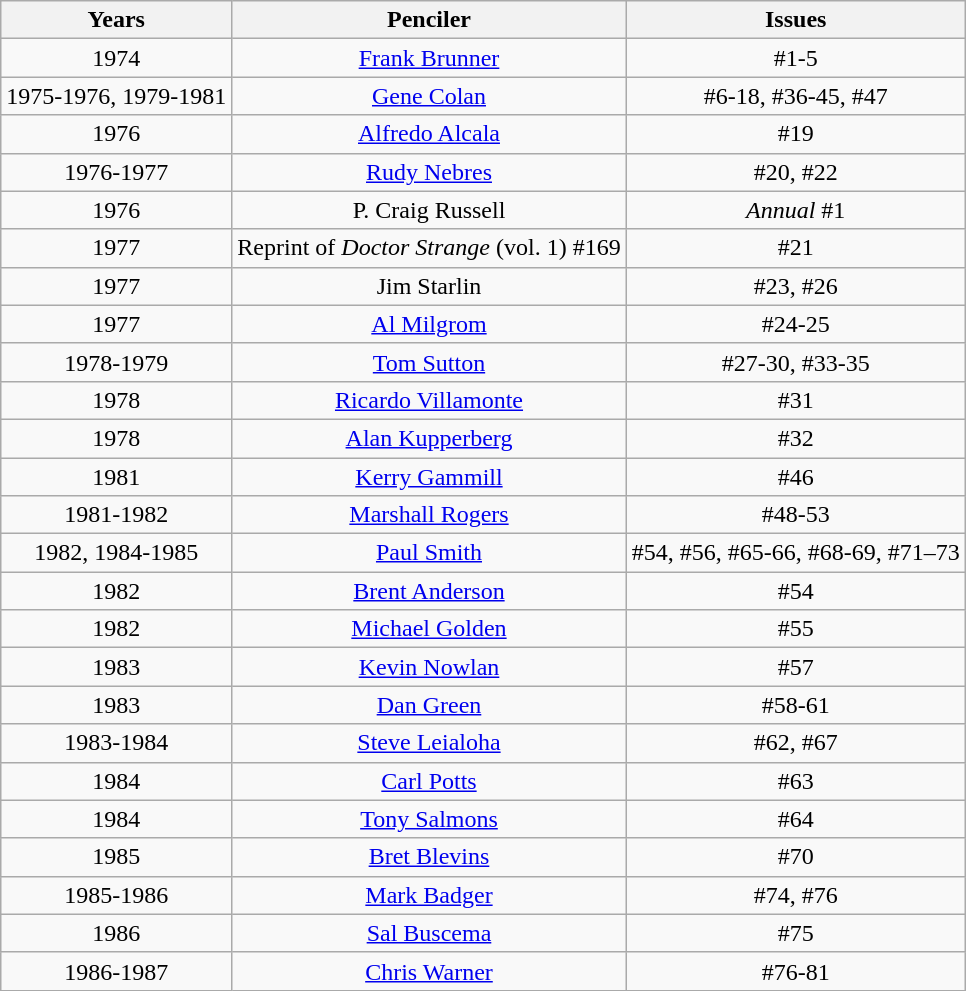<table class="wikitable">
<tr>
<th>Years</th>
<th>Penciler</th>
<th>Issues</th>
</tr>
<tr>
<td align="center">1974</td>
<td align="center"><a href='#'>Frank Brunner</a></td>
<td align="center">#1-5</td>
</tr>
<tr>
<td align="center">1975-1976, 1979-1981</td>
<td align="center"><a href='#'>Gene Colan</a></td>
<td align="center">#6-18, #36-45, #47</td>
</tr>
<tr>
<td align="center">1976</td>
<td align="center"><a href='#'>Alfredo Alcala</a></td>
<td align="center">#19</td>
</tr>
<tr>
<td align="center">1976-1977</td>
<td align="center"><a href='#'>Rudy Nebres</a></td>
<td align="center">#20, #22</td>
</tr>
<tr>
<td align="center">1976</td>
<td align="center">P. Craig Russell</td>
<td align="center"><em>Annual</em> #1</td>
</tr>
<tr>
<td align="center">1977</td>
<td align="center">Reprint of <em>Doctor Strange</em> (vol. 1) #169</td>
<td align="center">#21</td>
</tr>
<tr>
<td align="center">1977</td>
<td align="center">Jim Starlin</td>
<td align="center">#23, #26</td>
</tr>
<tr>
<td align="center">1977</td>
<td align="center"><a href='#'>Al Milgrom</a></td>
<td align="center">#24-25</td>
</tr>
<tr>
<td align="center">1978-1979</td>
<td align="center"><a href='#'>Tom Sutton</a></td>
<td align="center">#27-30, #33-35</td>
</tr>
<tr>
<td align="center">1978</td>
<td align="center"><a href='#'>Ricardo Villamonte</a></td>
<td align="center">#31</td>
</tr>
<tr>
<td align="center">1978</td>
<td align="center"><a href='#'>Alan Kupperberg</a></td>
<td align="center">#32</td>
</tr>
<tr>
<td align="center">1981</td>
<td align="center"><a href='#'>Kerry Gammill</a></td>
<td align="center">#46</td>
</tr>
<tr>
<td align="center">1981-1982</td>
<td align="center"><a href='#'>Marshall Rogers</a></td>
<td align="center">#48-53</td>
</tr>
<tr>
<td align="center">1982, 1984-1985</td>
<td align="center"><a href='#'>Paul Smith</a></td>
<td align="center">#54, #56, #65-66, #68-69, #71–73</td>
</tr>
<tr>
<td align="center">1982</td>
<td align="center"><a href='#'>Brent Anderson</a></td>
<td align="center">#54</td>
</tr>
<tr>
<td align="center">1982</td>
<td align="center"><a href='#'>Michael Golden</a></td>
<td align="center">#55</td>
</tr>
<tr>
<td align="center">1983</td>
<td align="center"><a href='#'>Kevin Nowlan</a></td>
<td align="center">#57</td>
</tr>
<tr>
<td align="center">1983</td>
<td align="center"><a href='#'>Dan Green</a></td>
<td align="center">#58-61</td>
</tr>
<tr>
<td align="center">1983-1984</td>
<td align="center"><a href='#'>Steve Leialoha</a></td>
<td align="center">#62, #67</td>
</tr>
<tr>
<td align="center">1984</td>
<td align="center"><a href='#'>Carl Potts</a></td>
<td align="center">#63</td>
</tr>
<tr>
<td align="center">1984</td>
<td align="center"><a href='#'>Tony Salmons</a></td>
<td align="center">#64</td>
</tr>
<tr>
<td align="center">1985</td>
<td align="center"><a href='#'>Bret Blevins</a></td>
<td align="center">#70</td>
</tr>
<tr>
<td align="center">1985-1986</td>
<td align="center"><a href='#'>Mark Badger</a></td>
<td align="center">#74, #76</td>
</tr>
<tr>
<td align="center">1986</td>
<td align="center"><a href='#'>Sal Buscema</a></td>
<td align="center">#75</td>
</tr>
<tr>
<td align="center">1986-1987</td>
<td align="center"><a href='#'>Chris Warner</a></td>
<td align="center">#76-81</td>
</tr>
</table>
